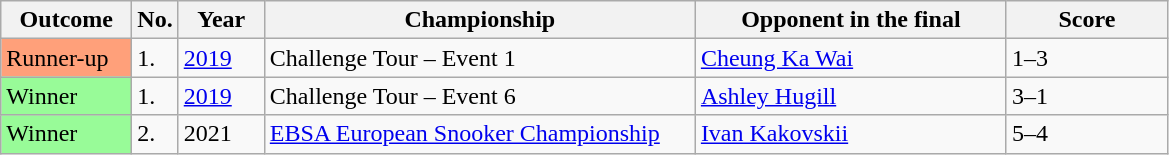<table class="sortable wikitable">
<tr>
<th width="80">Outcome</th>
<th width="20">No.</th>
<th width="50">Year</th>
<th width="280">Championship</th>
<th width="200">Opponent in the final</th>
<th width="100">Score</th>
</tr>
<tr>
<td style="background:#ffa07a;">Runner-up</td>
<td>1.</td>
<td><a href='#'>2019</a></td>
<td>Challenge Tour – Event 1</td>
<td> <a href='#'>Cheung Ka Wai</a></td>
<td>1–3</td>
</tr>
<tr>
<td style="background:#98FB98">Winner</td>
<td>1.</td>
<td><a href='#'>2019</a></td>
<td>Challenge Tour – Event 6</td>
<td> <a href='#'>Ashley Hugill</a></td>
<td>3–1</td>
</tr>
<tr>
<td style="background:#98fb98;">Winner</td>
<td>2.</td>
<td>2021</td>
<td><a href='#'>EBSA European Snooker Championship</a></td>
<td> <a href='#'>Ivan Kakovskii</a></td>
<td>5–4</td>
</tr>
</table>
